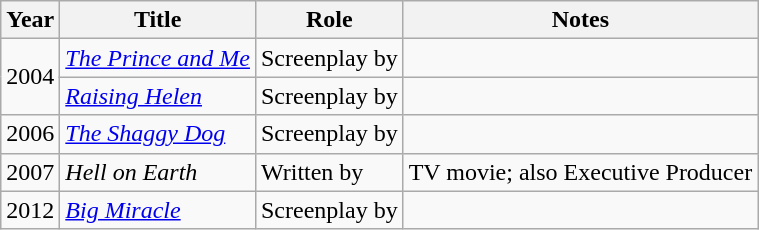<table class="wikitable sortable">
<tr>
<th>Year</th>
<th>Title</th>
<th>Role</th>
<th>Notes</th>
</tr>
<tr>
<td rowspan="2">2004</td>
<td><em><a href='#'>The Prince and Me</a></em></td>
<td>Screenplay by</td>
<td></td>
</tr>
<tr>
<td><em><a href='#'>Raising Helen</a></em></td>
<td>Screenplay by</td>
<td></td>
</tr>
<tr>
<td>2006</td>
<td><em><a href='#'>The Shaggy Dog</a></em></td>
<td>Screenplay by</td>
<td></td>
</tr>
<tr>
<td>2007</td>
<td><em>Hell on Earth</em></td>
<td>Written by</td>
<td>TV movie; also Executive Producer</td>
</tr>
<tr>
<td>2012</td>
<td><em><a href='#'>Big Miracle</a></em></td>
<td>Screenplay by</td>
<td></td>
</tr>
</table>
